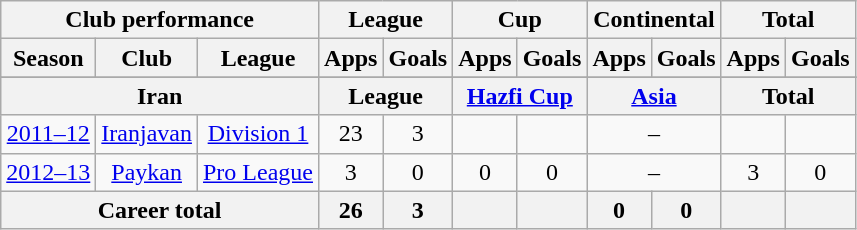<table class="wikitable" style="text-align:center">
<tr>
<th colspan=3>Club performance</th>
<th colspan=2>League</th>
<th colspan=2>Cup</th>
<th colspan=2>Continental</th>
<th colspan=2>Total</th>
</tr>
<tr>
<th>Season</th>
<th>Club</th>
<th>League</th>
<th>Apps</th>
<th>Goals</th>
<th>Apps</th>
<th>Goals</th>
<th>Apps</th>
<th>Goals</th>
<th>Apps</th>
<th>Goals</th>
</tr>
<tr>
</tr>
<tr>
<th colspan=3>Iran</th>
<th colspan=2>League</th>
<th colspan=2><a href='#'>Hazfi Cup</a></th>
<th colspan=2><a href='#'>Asia</a></th>
<th colspan=2>Total</th>
</tr>
<tr>
<td><a href='#'>2011–12</a></td>
<td><a href='#'>Iranjavan</a></td>
<td><a href='#'>Division 1</a></td>
<td>23</td>
<td>3</td>
<td></td>
<td></td>
<td colspan="2">–</td>
<td></td>
<td></td>
</tr>
<tr>
<td><a href='#'>2012–13</a></td>
<td><a href='#'>Paykan</a></td>
<td><a href='#'>Pro League</a></td>
<td>3</td>
<td>0</td>
<td>0</td>
<td>0</td>
<td colspan="2">–</td>
<td>3</td>
<td>0</td>
</tr>
<tr>
<th colspan=3>Career total</th>
<th>26</th>
<th>3</th>
<th></th>
<th></th>
<th>0</th>
<th>0</th>
<th></th>
<th></th>
</tr>
</table>
